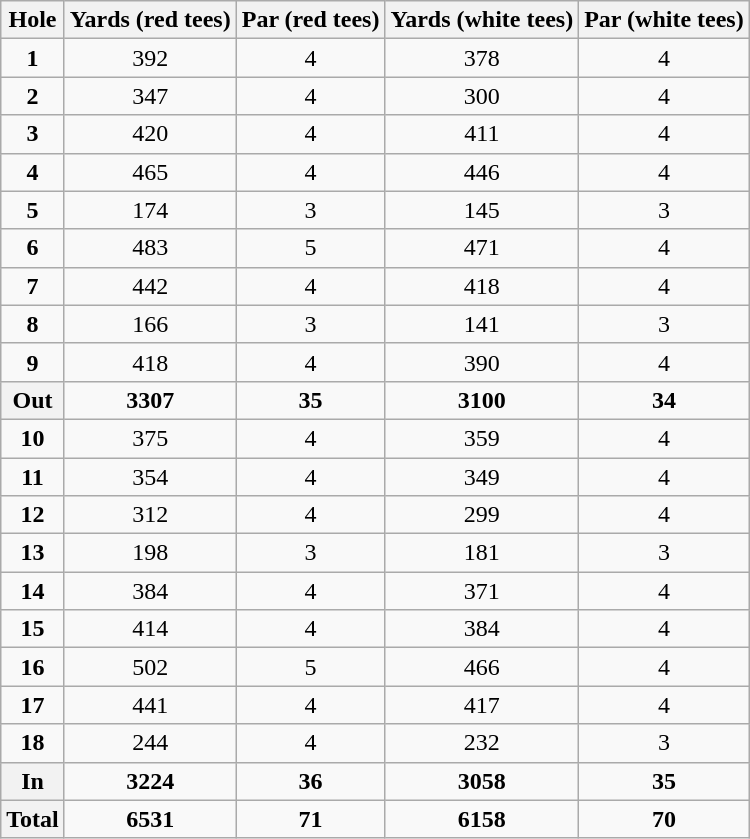<table class="wikitable">
<tr>
<th !align="center">Hole</th>
<th !align="center">Yards (red tees)</th>
<th !align="center">Par (red tees)</th>
<th !align="center">Yards (white tees)</th>
<th !align="center">Par (white tees)</th>
</tr>
<tr>
<td align="center"><strong>1</strong></td>
<td align="center">392</td>
<td align="center">4</td>
<td align="center">378</td>
<td align="center">4</td>
</tr>
<tr>
<td align="center"><strong>2</strong></td>
<td align="center">347</td>
<td align="center">4</td>
<td align="center">300</td>
<td align="center">4</td>
</tr>
<tr>
<td align="center"><strong>3</strong></td>
<td align="center">420</td>
<td align="center">4</td>
<td align="center">411</td>
<td align="center">4</td>
</tr>
<tr>
<td align="center"><strong>4</strong></td>
<td align="center">465</td>
<td align="center">4</td>
<td align="center">446</td>
<td align="center">4</td>
</tr>
<tr>
<td align="center"><strong>5</strong></td>
<td align="center">174</td>
<td align="center">3</td>
<td align="center">145</td>
<td align="center">3</td>
</tr>
<tr>
<td align="center"><strong>6</strong></td>
<td align="center">483</td>
<td align="center">5</td>
<td align="center">471</td>
<td align="center">4</td>
</tr>
<tr>
<td align="center"><strong>7</strong></td>
<td align="center">442</td>
<td align="center">4</td>
<td align="center">418</td>
<td align="center">4</td>
</tr>
<tr>
<td align="center"><strong>8</strong></td>
<td align="center">166</td>
<td align="center">3</td>
<td align="center">141</td>
<td align="center">3</td>
</tr>
<tr>
<td align="center"><strong>9</strong></td>
<td align="center">418</td>
<td align="center">4</td>
<td align="center">390</td>
<td align="center">4</td>
</tr>
<tr>
<th !align="center">Out</th>
<td align="center"><strong>3307</strong></td>
<td align="center"><strong>35</strong></td>
<td align="center"><strong>3100</strong></td>
<td align="center"><strong>34</strong></td>
</tr>
<tr>
<td align="center"><strong>10</strong></td>
<td align="center">375</td>
<td align="center">4</td>
<td align="center">359</td>
<td align="center">4</td>
</tr>
<tr>
<td align="center"><strong>11</strong></td>
<td align="center">354</td>
<td align="center">4</td>
<td align="center">349</td>
<td align="center">4</td>
</tr>
<tr>
<td align="center"><strong>12</strong></td>
<td align="center">312</td>
<td align="center">4</td>
<td align="center">299</td>
<td align="center">4</td>
</tr>
<tr>
<td align="center"><strong>13</strong></td>
<td align="center">198</td>
<td align="center">3</td>
<td align="center">181</td>
<td align="center">3</td>
</tr>
<tr>
<td align="center"><strong>14</strong></td>
<td align="center">384</td>
<td align="center">4</td>
<td align="center">371</td>
<td align="center">4</td>
</tr>
<tr>
<td align="center"><strong>15</strong></td>
<td align="center">414</td>
<td align="center">4</td>
<td align="center">384</td>
<td align="center">4</td>
</tr>
<tr>
<td align="center"><strong>16</strong></td>
<td align="center">502</td>
<td align="center">5</td>
<td align="center">466</td>
<td align="center">4</td>
</tr>
<tr>
<td align="center"><strong>17</strong></td>
<td align="center">441</td>
<td align="center">4</td>
<td align="center">417</td>
<td align="center">4</td>
</tr>
<tr>
<td align="center"><strong>18</strong></td>
<td align="center">244</td>
<td align="center">4</td>
<td align="center">232</td>
<td align="center">3</td>
</tr>
<tr>
<th !align="center"><strong>In</strong></th>
<td align="center"><strong>3224</strong></td>
<td align="center"><strong>36</strong></td>
<td align="center"><strong>3058</strong></td>
<td align="center"><strong>35</strong></td>
</tr>
<tr>
<th !align="center"><strong>Total</strong></th>
<td align="center"><strong>6531</strong></td>
<td align="center"><strong>71</strong></td>
<td align="center"><strong>6158</strong></td>
<td align="center"><strong>70</strong></td>
</tr>
</table>
